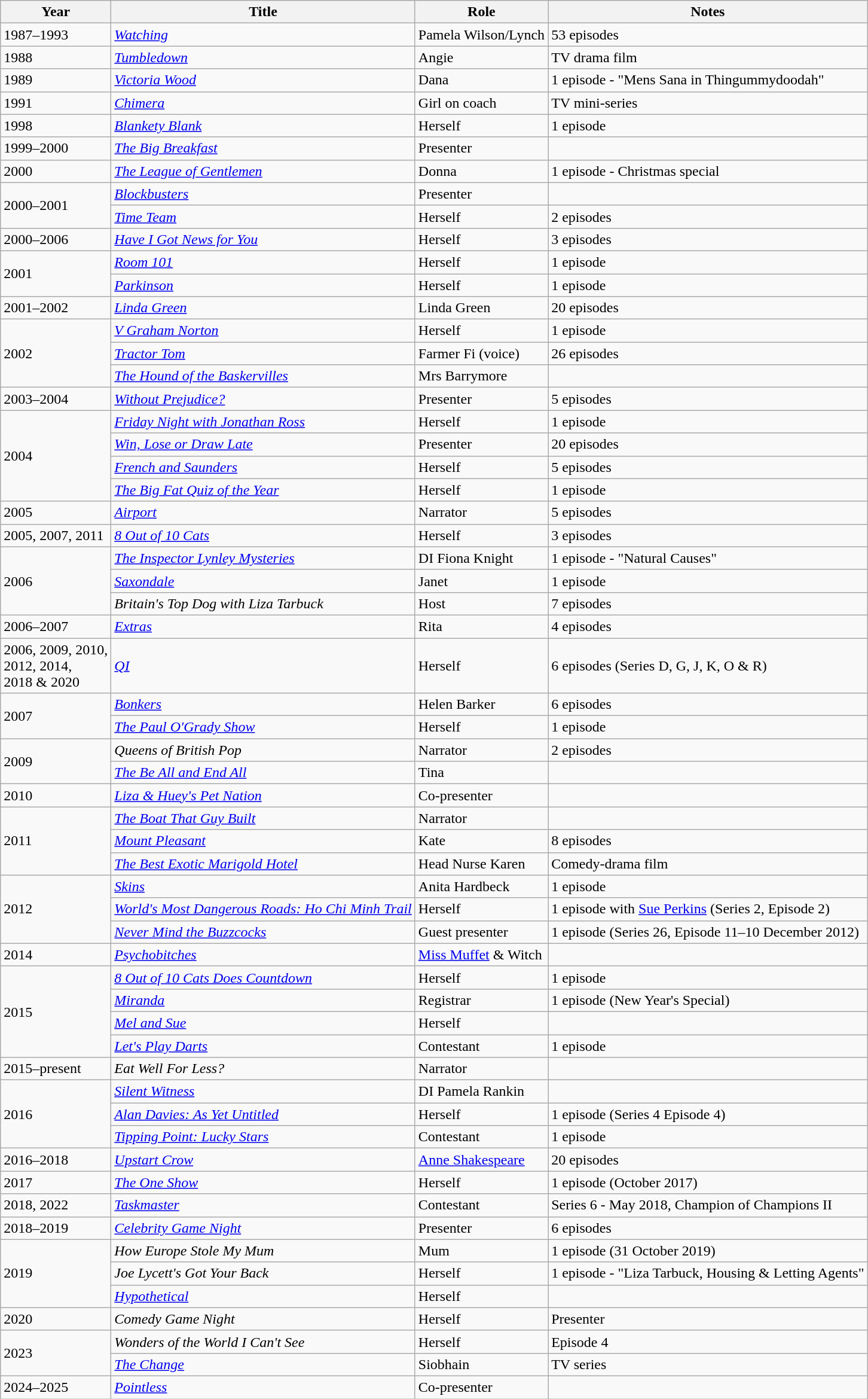<table class="wikitable">
<tr>
<th>Year</th>
<th>Title</th>
<th>Role</th>
<th>Notes</th>
</tr>
<tr>
<td>1987–1993</td>
<td><a href='#'><em>Watching</em></a></td>
<td>Pamela Wilson/Lynch</td>
<td>53 episodes</td>
</tr>
<tr>
<td>1988</td>
<td><em><a href='#'>Tumbledown</a></em></td>
<td>Angie</td>
<td>TV drama film</td>
</tr>
<tr>
<td>1989</td>
<td><a href='#'><em>Victoria Wood</em></a></td>
<td>Dana</td>
<td>1 episode - "Mens Sana in Thingummydoodah"</td>
</tr>
<tr>
<td>1991</td>
<td><a href='#'><em>Chimera</em></a></td>
<td>Girl on coach</td>
<td>TV mini-series</td>
</tr>
<tr>
<td>1998</td>
<td><em><a href='#'>Blankety Blank</a></em></td>
<td>Herself</td>
<td>1 episode</td>
</tr>
<tr>
<td>1999–2000</td>
<td><em><a href='#'>The Big Breakfast</a></em></td>
<td>Presenter</td>
<td></td>
</tr>
<tr>
<td>2000</td>
<td><em><a href='#'>The League of Gentlemen</a></em></td>
<td>Donna</td>
<td>1 episode - Christmas special</td>
</tr>
<tr>
<td rowspan="2">2000–2001</td>
<td><a href='#'><em>Blockbusters</em></a></td>
<td>Presenter</td>
<td></td>
</tr>
<tr>
<td><em><a href='#'>Time Team</a></em></td>
<td>Herself</td>
<td>2 episodes</td>
</tr>
<tr>
<td>2000–2006</td>
<td><em><a href='#'>Have I Got News for You</a></em></td>
<td>Herself</td>
<td>3 episodes</td>
</tr>
<tr>
<td rowspan="2">2001</td>
<td><a href='#'><em>Room 101</em></a></td>
<td>Herself</td>
<td>1 episode</td>
</tr>
<tr>
<td><a href='#'><em>Parkinson</em></a></td>
<td>Herself</td>
<td>1 episode</td>
</tr>
<tr>
<td>2001–2002</td>
<td><em><a href='#'>Linda Green</a></em></td>
<td>Linda Green</td>
<td>20 episodes</td>
</tr>
<tr>
<td rowspan="3">2002</td>
<td><em><a href='#'>V Graham Norton</a></em></td>
<td>Herself</td>
<td>1 episode</td>
</tr>
<tr>
<td><em><a href='#'>Tractor Tom</a></em></td>
<td>Farmer Fi (voice)</td>
<td>26 episodes</td>
</tr>
<tr>
<td><a href='#'><em>The Hound of the Baskervilles</em></a></td>
<td>Mrs Barrymore</td>
<td></td>
</tr>
<tr>
<td>2003–2004</td>
<td><a href='#'><em>Without	Prejudice?</em></a></td>
<td>Presenter</td>
<td>5 episodes</td>
</tr>
<tr>
<td rowspan="4">2004</td>
<td><em><a href='#'>Friday Night with Jonathan Ross</a></em></td>
<td>Herself</td>
<td>1 episode</td>
</tr>
<tr>
<td><a href='#'><em>Win, Lose or Draw Late</em></a></td>
<td>Presenter</td>
<td>20 episodes</td>
</tr>
<tr>
<td><em><a href='#'>French and Saunders</a></em></td>
<td>Herself</td>
<td>5 episodes</td>
</tr>
<tr>
<td><em><a href='#'>The Big Fat Quiz of the Year</a></em></td>
<td>Herself</td>
<td>1 episode</td>
</tr>
<tr>
<td>2005</td>
<td><a href='#'><em>Airport</em></a></td>
<td>Narrator</td>
<td>5 episodes</td>
</tr>
<tr>
<td>2005, 2007, 2011</td>
<td><a href='#'><em>8	Out of 10 Cats</em></a></td>
<td>Herself</td>
<td>3 episodes</td>
</tr>
<tr>
<td rowspan="3">2006</td>
<td><a href='#'><em>The	Inspector Lynley Mysteries</em></a></td>
<td>DI Fiona Knight</td>
<td>1 episode - "Natural Causes"</td>
</tr>
<tr>
<td><em><a href='#'>Saxondale</a></em></td>
<td>Janet</td>
<td>1 episode</td>
</tr>
<tr>
<td><em>Britain's Top Dog with Liza Tarbuck</em></td>
<td>Host</td>
<td>7 episodes</td>
</tr>
<tr>
<td>2006–2007</td>
<td><a href='#'><em>Extras</em></a></td>
<td>Rita</td>
<td>4 episodes</td>
</tr>
<tr>
<td>2006, 2009, 2010, <br>2012, 2014,<br> 2018 & 2020</td>
<td><em><a href='#'>QI</a></em></td>
<td>Herself</td>
<td>6 episodes (Series D, G, J, K, O & R)</td>
</tr>
<tr>
<td rowspan="2">2007</td>
<td><a href='#'><em>Bonkers</em></a></td>
<td>Helen Barker</td>
<td>6 episodes</td>
</tr>
<tr>
<td><em><a href='#'>The Paul O'Grady Show</a></em></td>
<td>Herself</td>
<td>1 episode</td>
</tr>
<tr>
<td rowspan="2">2009</td>
<td><em>Queens of British Pop</em></td>
<td>Narrator</td>
<td>2 episodes</td>
</tr>
<tr>
<td><em><a href='#'>The Be All and End All</a></em></td>
<td>Tina</td>
<td></td>
</tr>
<tr>
<td>2010</td>
<td><em><a href='#'>Liza & Huey's Pet Nation</a></em></td>
<td>Co-presenter</td>
<td></td>
</tr>
<tr>
<td rowspan="3">2011</td>
<td><a href='#'><em>The Boat That Guy Built</em></a></td>
<td>Narrator</td>
<td></td>
</tr>
<tr>
<td><a href='#'><em>Mount Pleasant</em></a></td>
<td>Kate</td>
<td>8 episodes</td>
</tr>
<tr>
<td><em><a href='#'>The Best Exotic Marigold Hotel</a></em></td>
<td>Head Nurse Karen</td>
<td>Comedy-drama film</td>
</tr>
<tr>
<td rowspan="3">2012</td>
<td><a href='#'><em>Skins</em></a></td>
<td>Anita Hardbeck</td>
<td>1 episode</td>
</tr>
<tr>
<td><em><a href='#'>World's Most Dangerous Roads: Ho Chi Minh Trail</a></em></td>
<td>Herself</td>
<td>1 episode with <a href='#'>Sue Perkins</a> (Series 2, Episode 2)</td>
</tr>
<tr>
<td><em><a href='#'>Never Mind the Buzzcocks</a></em></td>
<td>Guest presenter</td>
<td>1 episode (Series 26, Episode 11–10 December 2012)</td>
</tr>
<tr>
<td>2014</td>
<td><em><a href='#'>Psychobitches</a></em></td>
<td><a href='#'>Miss Muffet</a> & Witch</td>
<td></td>
</tr>
<tr>
<td rowspan="4">2015</td>
<td><em><a href='#'>8 Out of 10 Cats Does Countdown</a></em></td>
<td>Herself</td>
<td>1 episode</td>
</tr>
<tr>
<td><a href='#'><em>Miranda</em></a></td>
<td>Registrar</td>
<td>1 episode (New Year's Special)</td>
</tr>
<tr>
<td><a href='#'><em>Mel and Sue</em></a></td>
<td>Herself</td>
<td></td>
</tr>
<tr>
<td><em><a href='#'>Let's Play Darts</a></em></td>
<td>Contestant</td>
<td>1 episode</td>
</tr>
<tr>
<td>2015–present</td>
<td><em>Eat Well For Less?</em></td>
<td>Narrator</td>
<td></td>
</tr>
<tr>
<td rowspan="3">2016</td>
<td><em><a href='#'>Silent Witness</a></em></td>
<td>DI Pamela Rankin</td>
<td></td>
</tr>
<tr>
<td><em><a href='#'>Alan Davies: As Yet Untitled</a></em></td>
<td>Herself</td>
<td>1 episode (Series 4 Episode 4)</td>
</tr>
<tr>
<td><em><a href='#'>Tipping Point: Lucky Stars</a></em></td>
<td>Contestant</td>
<td>1 episode</td>
</tr>
<tr>
<td>2016–2018</td>
<td><em><a href='#'>Upstart Crow</a></em></td>
<td><a href='#'>Anne Shakespeare</a></td>
<td>20 episodes</td>
</tr>
<tr>
<td>2017</td>
<td><em><a href='#'>The One Show</a></em></td>
<td>Herself</td>
<td>1 episode (October 2017)</td>
</tr>
<tr>
<td>2018, 2022</td>
<td><a href='#'><em>Taskmaster</em></a></td>
<td>Contestant</td>
<td>Series 6 - May 2018, Champion of Champions II</td>
</tr>
<tr>
<td>2018–2019</td>
<td><a href='#'><em>Celebrity Game Night</em></a></td>
<td>Presenter</td>
<td>6 episodes</td>
</tr>
<tr>
<td rowspan="3">2019</td>
<td><em>How Europe Stole My Mum</em></td>
<td>Mum</td>
<td>1 episode (31 October 2019)</td>
</tr>
<tr>
<td><em>Joe Lycett's Got Your Back</em></td>
<td>Herself</td>
<td>1 episode - "Liza Tarbuck, Housing & Letting Agents"</td>
</tr>
<tr>
<td><em><a href='#'>Hypothetical</a></em></td>
<td>Herself</td>
<td></td>
</tr>
<tr>
<td>2020</td>
<td><em>Comedy Game Night</em></td>
<td>Herself</td>
<td>Presenter</td>
</tr>
<tr>
<td rowspan="2">2023</td>
<td><em>Wonders of the World I Can't See</em></td>
<td>Herself</td>
<td>Episode 4</td>
</tr>
<tr>
<td><em><a href='#'>The Change</a></em></td>
<td>Siobhain</td>
<td>TV series</td>
</tr>
<tr>
<td>2024–2025</td>
<td><em><a href='#'>Pointless</a></em></td>
<td>Co-presenter</td>
<td></td>
</tr>
</table>
